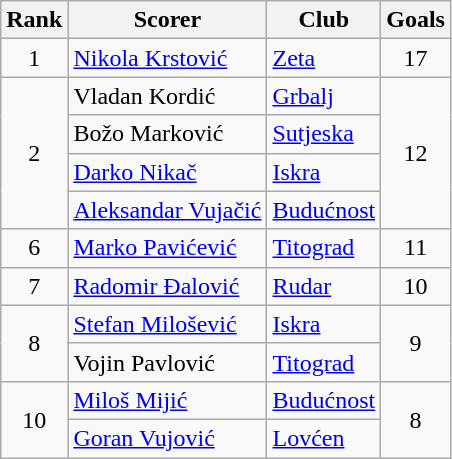<table class="wikitable">
<tr>
<th>Rank</th>
<th>Scorer</th>
<th>Club</th>
<th>Goals</th>
</tr>
<tr>
<td rowspan="1" align="center">1</td>
<td> <a href='#'>Nikola Krstović</a></td>
<td><a href='#'>Zeta</a></td>
<td align="center">17</td>
</tr>
<tr>
<td rowspan="4" align="center">2</td>
<td> Vladan Kordić</td>
<td><a href='#'>Grbalj</a></td>
<td rowspan="4" align="center">12</td>
</tr>
<tr>
<td> Božo Marković</td>
<td><a href='#'>Sutjeska</a></td>
</tr>
<tr>
<td> <a href='#'>Darko Nikač</a></td>
<td><a href='#'>Iskra</a></td>
</tr>
<tr>
<td> <a href='#'>Aleksandar Vujačić</a></td>
<td><a href='#'>Budućnost</a></td>
</tr>
<tr>
<td rowspan="1" align="center">6</td>
<td> <a href='#'>Marko Pavićević</a></td>
<td><a href='#'>Titograd</a></td>
<td align="center">11</td>
</tr>
<tr>
<td rowspan="1" align="center">7</td>
<td> <a href='#'>Radomir Đalović</a></td>
<td><a href='#'>Rudar</a></td>
<td align="center">10</td>
</tr>
<tr>
<td rowspan="2" align="center">8</td>
<td> <a href='#'>Stefan Milošević</a></td>
<td><a href='#'>Iskra</a></td>
<td rowspan="2" align="center">9</td>
</tr>
<tr>
<td> Vojin Pavlović</td>
<td><a href='#'>Titograd</a></td>
</tr>
<tr>
<td rowspan="2" align="center">10</td>
<td> <a href='#'>Miloš Mijić</a></td>
<td><a href='#'>Budućnost</a></td>
<td rowspan="2" align="center">8</td>
</tr>
<tr>
<td> <a href='#'>Goran Vujović</a></td>
<td><a href='#'>Lovćen</a></td>
</tr>
</table>
